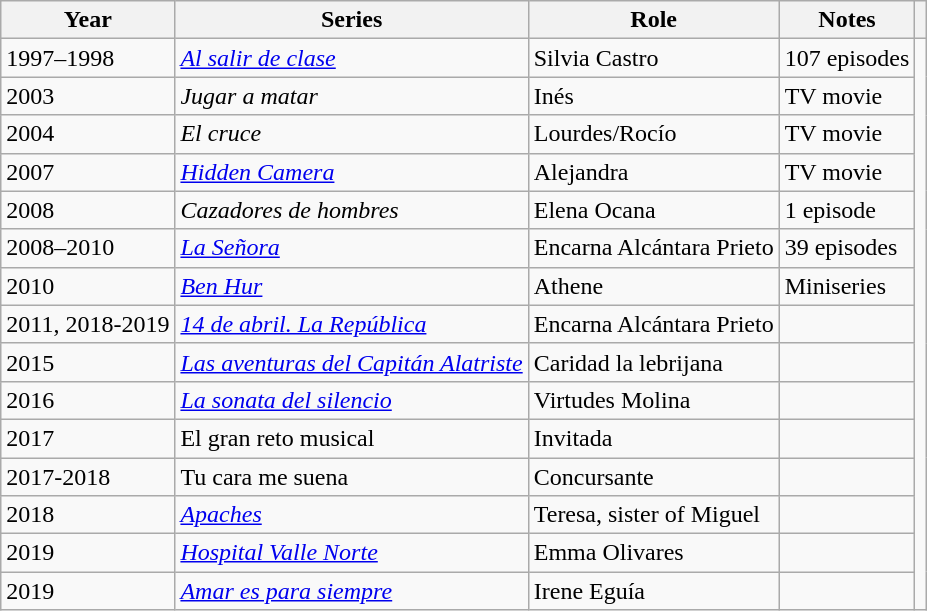<table class="wikitable">
<tr>
<th>Year</th>
<th>Series</th>
<th>Role</th>
<th>Notes</th>
<th></th>
</tr>
<tr>
<td>1997–1998</td>
<td><em><a href='#'>Al salir de clase</a></em></td>
<td>Silvia Castro</td>
<td>107 episodes</td>
</tr>
<tr>
<td>2003</td>
<td><em>Jugar a matar</em></td>
<td>Inés</td>
<td>TV movie</td>
</tr>
<tr>
<td>2004</td>
<td><em>El cruce</em></td>
<td>Lourdes/Rocío</td>
<td>TV movie</td>
</tr>
<tr>
<td>2007</td>
<td><em><a href='#'>Hidden Camera</a></em></td>
<td>Alejandra</td>
<td>TV movie</td>
</tr>
<tr>
<td>2008</td>
<td><em>Cazadores de hombres</em></td>
<td>Elena Ocana</td>
<td>1 episode</td>
</tr>
<tr>
<td>2008–2010</td>
<td><em><a href='#'>La Señora</a></em></td>
<td>Encarna Alcántara Prieto</td>
<td>39 episodes</td>
</tr>
<tr>
<td>2010</td>
<td><a href='#'><em>Ben Hur</em></a></td>
<td>Athene</td>
<td>Miniseries</td>
</tr>
<tr>
<td>2011, 2018-2019</td>
<td><em><a href='#'>14 de abril. La República</a></em></td>
<td>Encarna Alcántara Prieto</td>
<td></td>
</tr>
<tr>
<td>2015</td>
<td><em><a href='#'>Las aventuras del Capitán Alatriste</a></em></td>
<td>Caridad la lebrijana</td>
<td></td>
</tr>
<tr>
<td>2016</td>
<td><em><a href='#'>La sonata del silencio</a></em></td>
<td>Virtudes Molina</td>
<td></td>
</tr>
<tr>
<td>2017</td>
<td>El gran reto musical</td>
<td>Invitada</td>
<td></td>
</tr>
<tr>
<td>2017-2018</td>
<td>Tu cara me suena</td>
<td>Concursante</td>
<td></td>
</tr>
<tr>
<td>2018</td>
<td><a href='#'><em>Apaches</em></a></td>
<td>Teresa, sister  of Miguel</td>
<td></td>
</tr>
<tr>
<td>2019</td>
<td><em><a href='#'>Hospital Valle Norte</a></em></td>
<td>Emma Olivares</td>
<td></td>
</tr>
<tr>
<td>2019</td>
<td><em><a href='#'>Amar es para siempre</a></em></td>
<td>Irene Eguía</td>
<td></td>
</tr>
</table>
